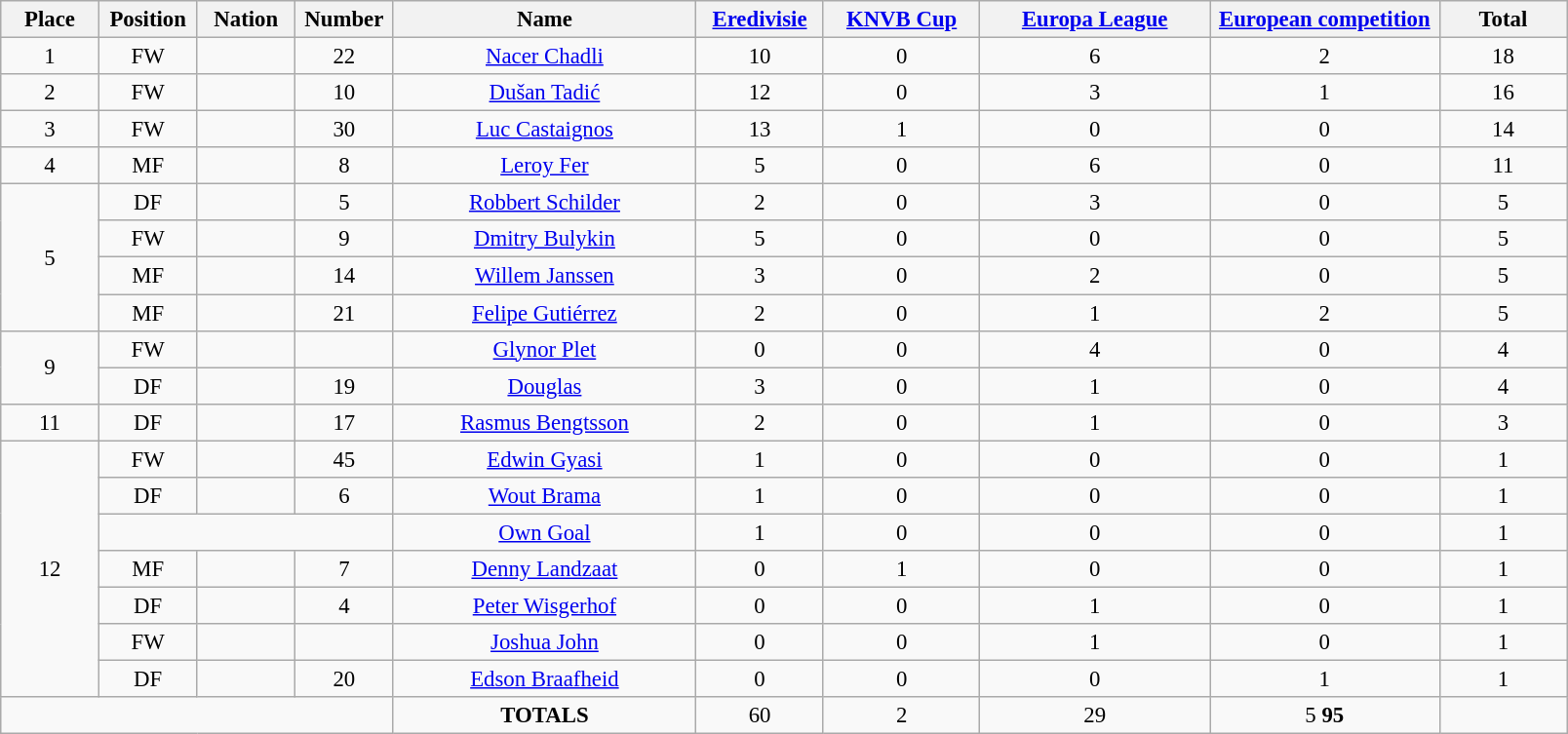<table class="wikitable" style="font-size: 95%; text-align: center;">
<tr>
<th width=60>Place</th>
<th width=60>Position</th>
<th width=60>Nation</th>
<th width=60>Number</th>
<th width=200>Name</th>
<th width=80><a href='#'>Eredivisie</a></th>
<th width=100><a href='#'>KNVB Cup</a></th>
<th width=150><a href='#'>Europa League</a></th>
<th width=150><a href='#'>European competition</a></th>
<th width=80><strong>Total</strong></th>
</tr>
<tr>
<td>1</td>
<td>FW</td>
<td></td>
<td>22</td>
<td><a href='#'>Nacer Chadli</a></td>
<td>10</td>
<td>0</td>
<td>6</td>
<td>2</td>
<td>18</td>
</tr>
<tr>
<td>2</td>
<td>FW</td>
<td></td>
<td>10</td>
<td><a href='#'>Dušan Tadić</a></td>
<td>12</td>
<td>0</td>
<td>3</td>
<td>1</td>
<td>16</td>
</tr>
<tr>
<td>3</td>
<td>FW</td>
<td></td>
<td>30</td>
<td><a href='#'>Luc Castaignos</a></td>
<td>13</td>
<td>1</td>
<td>0</td>
<td>0</td>
<td>14</td>
</tr>
<tr>
<td>4</td>
<td>MF</td>
<td></td>
<td>8</td>
<td><a href='#'>Leroy Fer</a></td>
<td>5</td>
<td>0</td>
<td>6</td>
<td>0</td>
<td>11</td>
</tr>
<tr>
<td rowspan=4>5</td>
<td>DF</td>
<td></td>
<td>5</td>
<td><a href='#'>Robbert Schilder</a></td>
<td>2</td>
<td>0</td>
<td>3</td>
<td>0</td>
<td>5</td>
</tr>
<tr>
<td>FW</td>
<td></td>
<td>9</td>
<td><a href='#'>Dmitry Bulykin</a></td>
<td>5</td>
<td>0</td>
<td>0</td>
<td>0</td>
<td>5</td>
</tr>
<tr>
<td>MF</td>
<td></td>
<td>14</td>
<td><a href='#'>Willem Janssen</a></td>
<td>3</td>
<td>0</td>
<td>2</td>
<td>0</td>
<td>5</td>
</tr>
<tr>
<td>MF</td>
<td></td>
<td>21</td>
<td><a href='#'>Felipe Gutiérrez</a></td>
<td>2</td>
<td>0</td>
<td>1</td>
<td>2</td>
<td>5</td>
</tr>
<tr>
<td rowspan=2>9</td>
<td>FW</td>
<td></td>
<td></td>
<td><a href='#'>Glynor Plet</a></td>
<td>0</td>
<td>0</td>
<td>4</td>
<td>0</td>
<td>4</td>
</tr>
<tr>
<td>DF</td>
<td></td>
<td>19</td>
<td><a href='#'>Douglas</a></td>
<td>3</td>
<td>0</td>
<td>1</td>
<td>0</td>
<td>4</td>
</tr>
<tr>
<td>11</td>
<td>DF</td>
<td></td>
<td>17</td>
<td><a href='#'>Rasmus Bengtsson</a></td>
<td>2</td>
<td>0</td>
<td>1</td>
<td>0</td>
<td>3</td>
</tr>
<tr>
<td rowspan=7>12</td>
<td>FW</td>
<td></td>
<td>45</td>
<td><a href='#'>Edwin Gyasi</a></td>
<td>1</td>
<td>0</td>
<td>0</td>
<td>0</td>
<td>1</td>
</tr>
<tr>
<td>DF</td>
<td></td>
<td>6</td>
<td><a href='#'>Wout Brama</a></td>
<td>1</td>
<td>0</td>
<td>0</td>
<td>0</td>
<td>1</td>
</tr>
<tr>
<td colspan=3></td>
<td><a href='#'>Own Goal</a></td>
<td>1</td>
<td>0</td>
<td>0</td>
<td>0</td>
<td>1</td>
</tr>
<tr>
<td>MF</td>
<td></td>
<td>7</td>
<td><a href='#'>Denny Landzaat</a></td>
<td>0</td>
<td>1</td>
<td>0</td>
<td>0</td>
<td>1</td>
</tr>
<tr>
<td>DF</td>
<td></td>
<td>4</td>
<td><a href='#'>Peter Wisgerhof</a></td>
<td>0</td>
<td>0</td>
<td>1</td>
<td>0</td>
<td>1</td>
</tr>
<tr>
<td>FW</td>
<td></td>
<td></td>
<td><a href='#'>Joshua John</a></td>
<td>0</td>
<td>0</td>
<td>1</td>
<td>0</td>
<td>1</td>
</tr>
<tr>
<td>DF</td>
<td></td>
<td>20</td>
<td><a href='#'>Edson Braafheid</a></td>
<td>0</td>
<td>0</td>
<td>0</td>
<td>1</td>
<td>1</td>
</tr>
<tr>
<td colspan=4></td>
<td><strong>TOTALS</strong></td>
<td>60</td>
<td>2</td>
<td>29</td>
<td>5 <strong>95</strong></td>
</tr>
</table>
